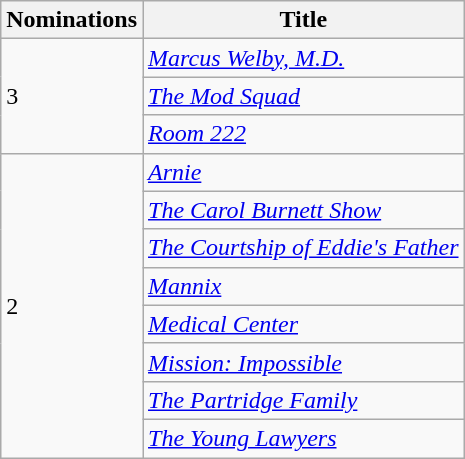<table class="wikitable">
<tr>
<th>Nominations</th>
<th>Title</th>
</tr>
<tr>
<td rowspan="3">3</td>
<td><em><a href='#'>Marcus Welby, M.D.</a></em></td>
</tr>
<tr>
<td><em><a href='#'>The Mod Squad</a></em></td>
</tr>
<tr>
<td><em><a href='#'>Room 222</a></em></td>
</tr>
<tr>
<td rowspan="8">2</td>
<td><em><a href='#'>Arnie</a></em></td>
</tr>
<tr>
<td><em><a href='#'>The Carol Burnett Show</a></em></td>
</tr>
<tr>
<td><em><a href='#'>The Courtship of Eddie's Father</a></em></td>
</tr>
<tr>
<td><em><a href='#'>Mannix</a></em></td>
</tr>
<tr>
<td><em><a href='#'>Medical Center</a></em></td>
</tr>
<tr>
<td><em><a href='#'>Mission: Impossible</a></em></td>
</tr>
<tr>
<td><em><a href='#'>The Partridge Family</a></em></td>
</tr>
<tr>
<td><em><a href='#'>The Young Lawyers</a></em></td>
</tr>
</table>
